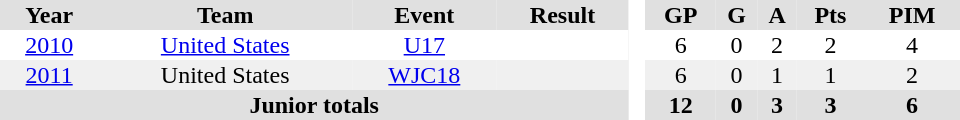<table border="0" cellpadding="1" cellspacing="0" style="text-align:center; width:40em">
<tr ALIGN="center" bgcolor="#e0e0e0">
<th>Year</th>
<th>Team</th>
<th>Event</th>
<th>Result</th>
<th rowspan="99" bgcolor="#ffffff"> </th>
<th>GP</th>
<th>G</th>
<th>A</th>
<th>Pts</th>
<th>PIM</th>
</tr>
<tr ALIGN="center">
<td><a href='#'>2010</a></td>
<td><a href='#'>United States</a></td>
<td><a href='#'>U17</a></td>
<td></td>
<td>6</td>
<td>0</td>
<td>2</td>
<td>2</td>
<td>4</td>
</tr>
<tr ALIGN="center" bgcolor="#f0f0f0">
<td><a href='#'>2011</a></td>
<td>United States</td>
<td><a href='#'>WJC18</a></td>
<td></td>
<td>6</td>
<td>0</td>
<td>1</td>
<td>1</td>
<td>2</td>
</tr>
<tr bgcolor="#e0e0e0">
<th colspan="4">Junior totals</th>
<th>12</th>
<th>0</th>
<th>3</th>
<th>3</th>
<th>6</th>
</tr>
</table>
